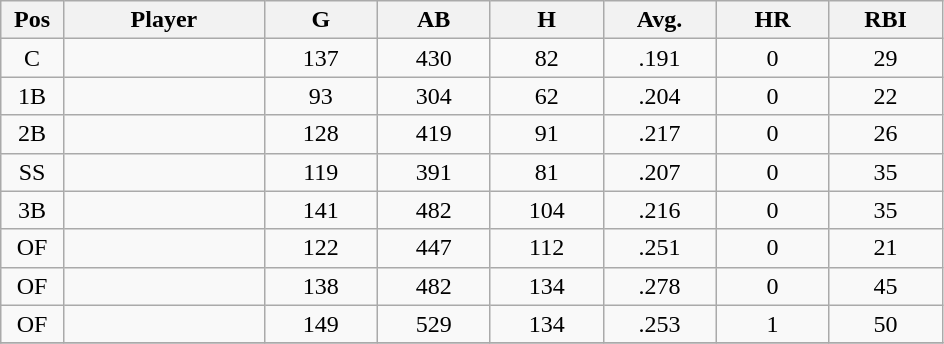<table class="wikitable sortable">
<tr>
<th bgcolor="#DDDDFF" width="5%">Pos</th>
<th bgcolor="#DDDDFF" width="16%">Player</th>
<th bgcolor="#DDDDFF" width="9%">G</th>
<th bgcolor="#DDDDFF" width="9%">AB</th>
<th bgcolor="#DDDDFF" width="9%">H</th>
<th bgcolor="#DDDDFF" width="9%">Avg.</th>
<th bgcolor="#DDDDFF" width="9%">HR</th>
<th bgcolor="#DDDDFF" width="9%">RBI</th>
</tr>
<tr align="center">
<td>C</td>
<td></td>
<td>137</td>
<td>430</td>
<td>82</td>
<td>.191</td>
<td>0</td>
<td>29</td>
</tr>
<tr align="center">
<td>1B</td>
<td></td>
<td>93</td>
<td>304</td>
<td>62</td>
<td>.204</td>
<td>0</td>
<td>22</td>
</tr>
<tr align="center">
<td>2B</td>
<td></td>
<td>128</td>
<td>419</td>
<td>91</td>
<td>.217</td>
<td>0</td>
<td>26</td>
</tr>
<tr align="center">
<td>SS</td>
<td></td>
<td>119</td>
<td>391</td>
<td>81</td>
<td>.207</td>
<td>0</td>
<td>35</td>
</tr>
<tr align="center">
<td>3B</td>
<td></td>
<td>141</td>
<td>482</td>
<td>104</td>
<td>.216</td>
<td>0</td>
<td>35</td>
</tr>
<tr align="center">
<td>OF</td>
<td></td>
<td>122</td>
<td>447</td>
<td>112</td>
<td>.251</td>
<td>0</td>
<td>21</td>
</tr>
<tr align="center">
<td>OF</td>
<td></td>
<td>138</td>
<td>482</td>
<td>134</td>
<td>.278</td>
<td>0</td>
<td>45</td>
</tr>
<tr align="center">
<td>OF</td>
<td></td>
<td>149</td>
<td>529</td>
<td>134</td>
<td>.253</td>
<td>1</td>
<td>50</td>
</tr>
<tr align="center">
</tr>
</table>
